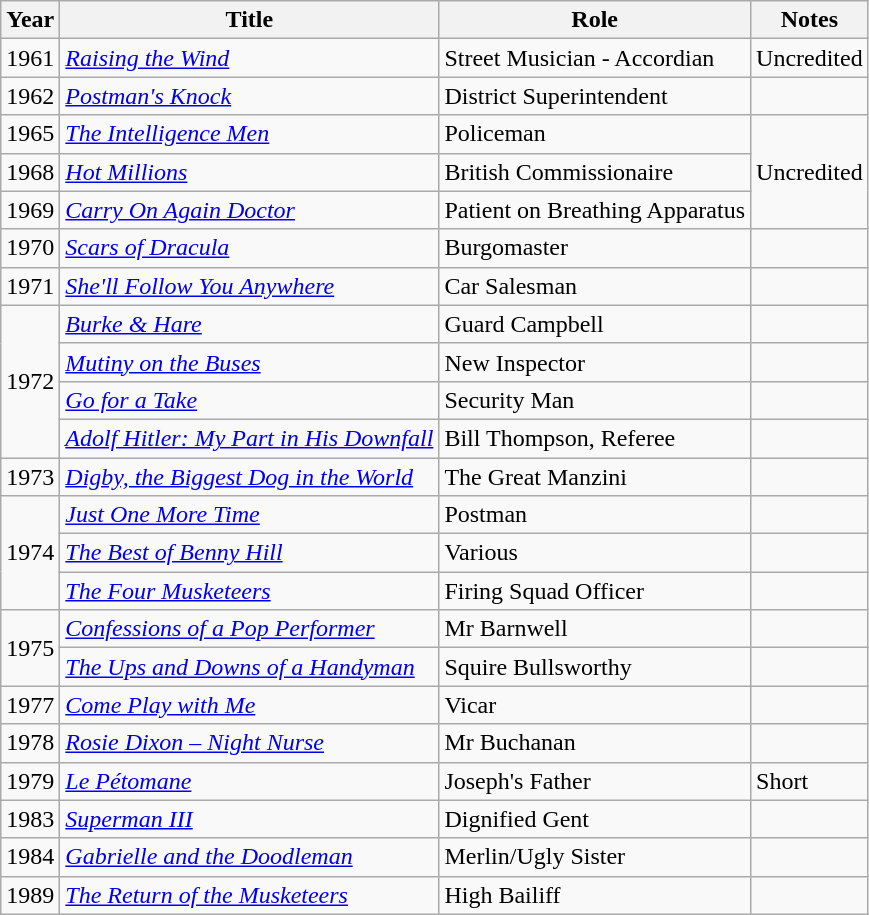<table class="wikitable">
<tr>
<th>Year</th>
<th>Title</th>
<th>Role</th>
<th>Notes</th>
</tr>
<tr>
<td>1961</td>
<td><a href='#'><em>Raising the Wind</em></a></td>
<td>Street Musician - Accordian</td>
<td>Uncredited</td>
</tr>
<tr>
<td>1962</td>
<td><a href='#'><em>Postman's Knock</em></a></td>
<td>District Superintendent</td>
<td></td>
</tr>
<tr>
<td>1965</td>
<td><em><a href='#'>The Intelligence Men</a></em></td>
<td>Policeman</td>
<td rowspan="3">Uncredited</td>
</tr>
<tr>
<td>1968</td>
<td><em><a href='#'>Hot Millions</a></em></td>
<td>British Commissionaire</td>
</tr>
<tr>
<td>1969</td>
<td><em><a href='#'>Carry On Again Doctor</a></em></td>
<td>Patient on Breathing Apparatus</td>
</tr>
<tr>
<td>1970</td>
<td><em><a href='#'>Scars of Dracula</a></em></td>
<td>Burgomaster</td>
<td></td>
</tr>
<tr>
<td>1971</td>
<td><em><a href='#'>She'll Follow You Anywhere</a></em></td>
<td>Car Salesman</td>
<td></td>
</tr>
<tr>
<td rowspan="4">1972</td>
<td><a href='#'><em>Burke & Hare</em></a></td>
<td>Guard Campbell</td>
<td></td>
</tr>
<tr>
<td><em><a href='#'>Mutiny on the Buses</a></em></td>
<td>New Inspector</td>
<td></td>
</tr>
<tr>
<td><em><a href='#'>Go for a Take</a></em></td>
<td>Security Man</td>
<td></td>
</tr>
<tr>
<td><a href='#'><em>Adolf Hitler: My Part in His Downfall</em></a></td>
<td>Bill Thompson, Referee</td>
<td></td>
</tr>
<tr>
<td>1973</td>
<td><em><a href='#'>Digby, the Biggest Dog in the World</a></em></td>
<td>The Great Manzini</td>
<td></td>
</tr>
<tr>
<td rowspan="3">1974</td>
<td><em><a href='#'>Just One More Time</a></em></td>
<td>Postman</td>
<td></td>
</tr>
<tr>
<td><em><a href='#'>The Best of Benny Hill</a></em></td>
<td>Various</td>
<td></td>
</tr>
<tr>
<td><a href='#'><em>The Four Musketeers</em></a></td>
<td>Firing Squad Officer</td>
<td></td>
</tr>
<tr>
<td rowspan="2">1975</td>
<td><em><a href='#'>Confessions of a Pop Performer</a></em></td>
<td>Mr Barnwell</td>
<td></td>
</tr>
<tr>
<td><em><a href='#'>The Ups and Downs of a Handyman</a></em></td>
<td>Squire Bullsworthy</td>
<td></td>
</tr>
<tr>
<td>1977</td>
<td><a href='#'><em>Come Play with Me</em></a></td>
<td>Vicar</td>
<td></td>
</tr>
<tr>
<td>1978</td>
<td><em><a href='#'>Rosie Dixon – Night Nurse</a></em></td>
<td>Mr Buchanan</td>
<td></td>
</tr>
<tr>
<td>1979</td>
<td><a href='#'><em>Le Pétomane</em></a></td>
<td>Joseph's Father</td>
<td>Short</td>
</tr>
<tr>
<td>1983</td>
<td><em><a href='#'>Superman III</a></em></td>
<td>Dignified Gent</td>
<td></td>
</tr>
<tr>
<td>1984</td>
<td><em><a href='#'>Gabrielle and the Doodleman</a></em></td>
<td>Merlin/Ugly Sister</td>
<td></td>
</tr>
<tr>
<td>1989</td>
<td><em><a href='#'>The Return of the Musketeers</a></em></td>
<td>High Bailiff</td>
<td></td>
</tr>
</table>
